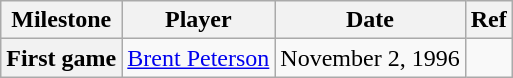<table class="wikitable">
<tr>
<th scope="col">Milestone</th>
<th scope="col">Player</th>
<th scope="col">Date</th>
<th scope="col">Ref</th>
</tr>
<tr>
<th>First game</th>
<td><a href='#'>Brent Peterson</a></td>
<td>November 2, 1996</td>
<td></td>
</tr>
</table>
